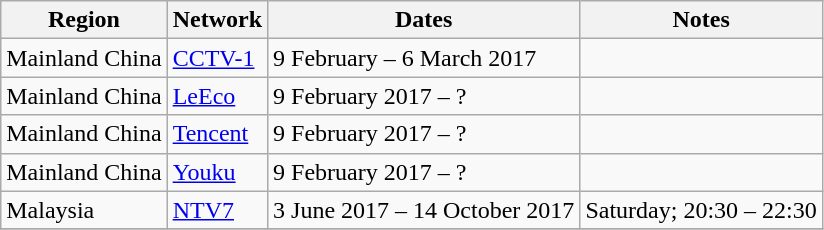<table class="wikitable">
<tr>
<th>Region</th>
<th>Network</th>
<th>Dates</th>
<th>Notes</th>
</tr>
<tr>
<td>Mainland China</td>
<td><a href='#'>CCTV-1</a></td>
<td>9 February – 6 March 2017</td>
<td></td>
</tr>
<tr>
<td>Mainland China</td>
<td><a href='#'>LeEco</a></td>
<td>9 February 2017 – ?</td>
<td></td>
</tr>
<tr>
<td>Mainland China</td>
<td><a href='#'>Tencent</a></td>
<td>9 February 2017 – ?</td>
<td></td>
</tr>
<tr>
<td>Mainland China</td>
<td><a href='#'>Youku</a></td>
<td>9 February 2017 – ?</td>
<td></td>
</tr>
<tr>
<td>Malaysia</td>
<td><a href='#'>NTV7</a></td>
<td>3 June 2017 – 14 October 2017</td>
<td>Saturday; 20:30 – 22:30</td>
</tr>
<tr>
</tr>
</table>
